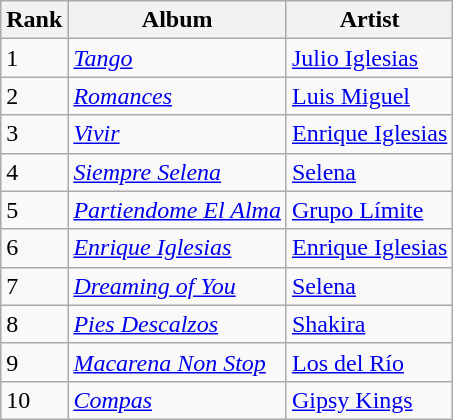<table class="wikitable sortable">
<tr>
<th>Rank</th>
<th>Album</th>
<th>Artist</th>
</tr>
<tr>
<td>1</td>
<td><em><a href='#'>Tango</a></em></td>
<td><a href='#'>Julio Iglesias</a></td>
</tr>
<tr>
<td>2</td>
<td><em><a href='#'>Romances</a></em></td>
<td><a href='#'>Luis Miguel</a></td>
</tr>
<tr>
<td>3</td>
<td><em><a href='#'>Vivir</a></em></td>
<td><a href='#'>Enrique Iglesias</a></td>
</tr>
<tr>
<td>4</td>
<td><em><a href='#'>Siempre Selena</a></em></td>
<td><a href='#'>Selena</a></td>
</tr>
<tr>
<td>5</td>
<td><em><a href='#'>Partiendome El Alma</a></em></td>
<td><a href='#'>Grupo Límite</a></td>
</tr>
<tr>
<td>6</td>
<td><em><a href='#'>Enrique Iglesias</a></em></td>
<td><a href='#'>Enrique Iglesias</a></td>
</tr>
<tr>
<td>7</td>
<td><em><a href='#'>Dreaming of You</a></em></td>
<td><a href='#'>Selena</a></td>
</tr>
<tr>
<td>8</td>
<td><em><a href='#'>Pies Descalzos</a></em></td>
<td><a href='#'>Shakira</a></td>
</tr>
<tr>
<td>9</td>
<td><em><a href='#'>Macarena Non Stop</a></em></td>
<td><a href='#'>Los del Río</a></td>
</tr>
<tr>
<td>10</td>
<td><em><a href='#'>Compas</a></em></td>
<td><a href='#'>Gipsy Kings</a></td>
</tr>
</table>
